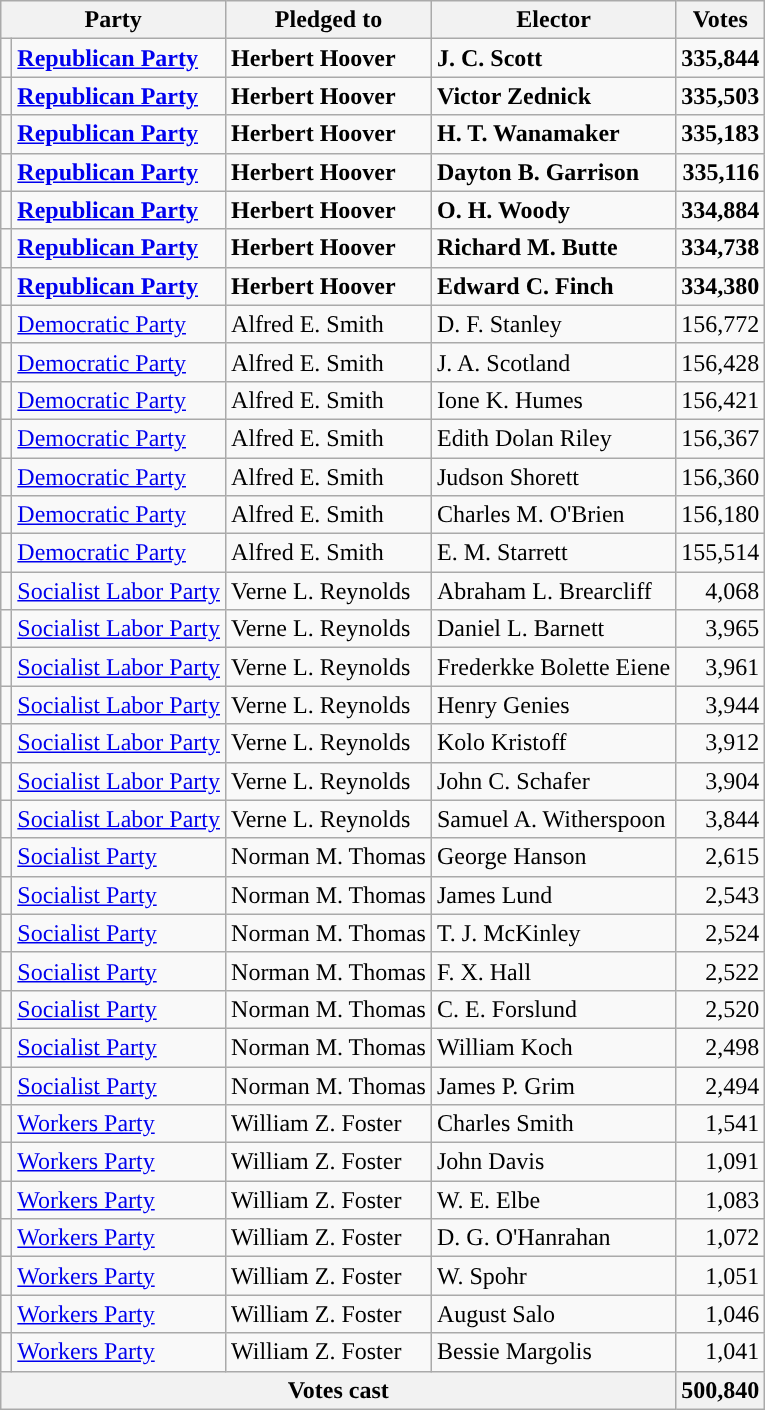<table class="wikitable">
<tr>
<th colspan=2>Party</th>
<th>Pledged to</th>
<th>Elector</th>
<th>Votes</th>
</tr>
<tr style="font-weight:bold">
<td></td>
<td><a href='#'>Republican Party</a></td>
<td>Herbert Hoover</td>
<td>J. C. Scott</td>
<td align="right">335,844</td>
</tr>
<tr style="font-weight:bold">
<td></td>
<td><a href='#'>Republican Party</a></td>
<td>Herbert Hoover</td>
<td>Victor Zednick</td>
<td align="right">335,503</td>
</tr>
<tr style="font-weight:bold">
<td></td>
<td><a href='#'>Republican Party</a></td>
<td>Herbert Hoover</td>
<td>H. T. Wanamaker</td>
<td align="right">335,183</td>
</tr>
<tr style="font-weight:bold">
<td></td>
<td><a href='#'>Republican Party</a></td>
<td>Herbert Hoover</td>
<td>Dayton B. Garrison</td>
<td align="right">335,116</td>
</tr>
<tr style="font-weight:bold">
<td></td>
<td><a href='#'>Republican Party</a></td>
<td>Herbert Hoover</td>
<td>O. H. Woody</td>
<td align="right">334,884</td>
</tr>
<tr style="font-weight:bold">
<td></td>
<td><a href='#'>Republican Party</a></td>
<td>Herbert Hoover</td>
<td>Richard M. Butte</td>
<td align="right">334,738</td>
</tr>
<tr style="font-weight:bold">
<td></td>
<td><a href='#'>Republican Party</a></td>
<td>Herbert Hoover</td>
<td>Edward C. Finch</td>
<td align="right">334,380</td>
</tr>
<tr>
<td></td>
<td><a href='#'>Democratic Party</a></td>
<td>Alfred E. Smith</td>
<td>D. F. Stanley</td>
<td align="right">156,772</td>
</tr>
<tr>
<td></td>
<td><a href='#'>Democratic Party</a></td>
<td>Alfred E. Smith</td>
<td>J. A. Scotland</td>
<td align="right">156,428</td>
</tr>
<tr>
<td></td>
<td><a href='#'>Democratic Party</a></td>
<td>Alfred E. Smith</td>
<td>Ione K. Humes</td>
<td align="right">156,421</td>
</tr>
<tr>
<td></td>
<td><a href='#'>Democratic Party</a></td>
<td>Alfred E. Smith</td>
<td>Edith Dolan Riley</td>
<td align="right">156,367</td>
</tr>
<tr>
<td></td>
<td><a href='#'>Democratic Party</a></td>
<td>Alfred E. Smith</td>
<td>Judson Shorett</td>
<td align="right">156,360</td>
</tr>
<tr>
<td></td>
<td><a href='#'>Democratic Party</a></td>
<td>Alfred E. Smith</td>
<td>Charles M. O'Brien</td>
<td align="right">156,180</td>
</tr>
<tr>
<td></td>
<td><a href='#'>Democratic Party</a></td>
<td>Alfred E. Smith</td>
<td>E. M. Starrett</td>
<td align="right">155,514</td>
</tr>
<tr>
<td></td>
<td><a href='#'>Socialist Labor Party</a></td>
<td>Verne L. Reynolds</td>
<td>Abraham L. Brearcliff</td>
<td align="right">4,068</td>
</tr>
<tr>
<td></td>
<td><a href='#'>Socialist Labor Party</a></td>
<td>Verne L. Reynolds</td>
<td>Daniel L. Barnett</td>
<td align="right">3,965</td>
</tr>
<tr>
<td></td>
<td><a href='#'>Socialist Labor Party</a></td>
<td>Verne L. Reynolds</td>
<td>Frederkke Bolette Eiene</td>
<td align="right">3,961</td>
</tr>
<tr>
<td></td>
<td><a href='#'>Socialist Labor Party</a></td>
<td>Verne L. Reynolds</td>
<td>Henry Genies</td>
<td align="right">3,944</td>
</tr>
<tr>
<td></td>
<td><a href='#'>Socialist Labor Party</a></td>
<td>Verne L. Reynolds</td>
<td>Kolo Kristoff</td>
<td align="right">3,912</td>
</tr>
<tr>
<td></td>
<td><a href='#'>Socialist Labor Party</a></td>
<td>Verne L. Reynolds</td>
<td>John C. Schafer</td>
<td align="right">3,904</td>
</tr>
<tr>
<td></td>
<td><a href='#'>Socialist Labor Party</a></td>
<td>Verne L. Reynolds</td>
<td>Samuel A. Witherspoon</td>
<td align="right">3,844</td>
</tr>
<tr>
<td></td>
<td><a href='#'>Socialist Party</a></td>
<td>Norman M. Thomas</td>
<td>George Hanson</td>
<td align="right">2,615</td>
</tr>
<tr>
<td></td>
<td><a href='#'>Socialist Party</a></td>
<td>Norman M. Thomas</td>
<td>James Lund</td>
<td align="right">2,543</td>
</tr>
<tr>
<td></td>
<td><a href='#'>Socialist Party</a></td>
<td>Norman M. Thomas</td>
<td>T. J. McKinley</td>
<td align="right">2,524</td>
</tr>
<tr>
<td></td>
<td><a href='#'>Socialist Party</a></td>
<td>Norman M. Thomas</td>
<td>F. X. Hall</td>
<td align="right">2,522</td>
</tr>
<tr>
<td></td>
<td><a href='#'>Socialist Party</a></td>
<td>Norman M. Thomas</td>
<td>C. E. Forslund</td>
<td align="right">2,520</td>
</tr>
<tr>
<td></td>
<td><a href='#'>Socialist Party</a></td>
<td>Norman M. Thomas</td>
<td>William Koch</td>
<td align="right">2,498</td>
</tr>
<tr>
<td></td>
<td><a href='#'>Socialist Party</a></td>
<td>Norman M. Thomas</td>
<td>James P. Grim</td>
<td align="right">2,494</td>
</tr>
<tr>
<td></td>
<td><a href='#'>Workers Party</a></td>
<td>William Z. Foster</td>
<td>Charles Smith</td>
<td align="right">1,541</td>
</tr>
<tr>
<td></td>
<td><a href='#'>Workers Party</a></td>
<td>William Z. Foster</td>
<td>John Davis</td>
<td align="right">1,091</td>
</tr>
<tr>
<td></td>
<td><a href='#'>Workers Party</a></td>
<td>William Z. Foster</td>
<td>W. E. Elbe</td>
<td align="right">1,083</td>
</tr>
<tr>
<td></td>
<td><a href='#'>Workers Party</a></td>
<td>William Z. Foster</td>
<td>D. G. O'Hanrahan</td>
<td align="right">1,072</td>
</tr>
<tr>
<td></td>
<td><a href='#'>Workers Party</a></td>
<td>William Z. Foster</td>
<td>W. Spohr</td>
<td align="right">1,051</td>
</tr>
<tr>
<td></td>
<td><a href='#'>Workers Party</a></td>
<td>William Z. Foster</td>
<td>August Salo</td>
<td align="right">1,046</td>
</tr>
<tr>
<td></td>
<td><a href='#'>Workers Party</a></td>
<td>William Z. Foster</td>
<td>Bessie Margolis</td>
<td align="right">1,041</td>
</tr>
<tr>
<th colspan="4">Votes cast</th>
<th>500,840</th>
</tr>
</table>
